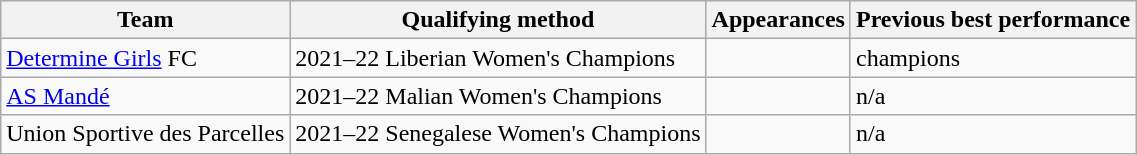<table class="wikitable sortable" style="text-align: left;">
<tr>
<th>Team</th>
<th>Qualifying method</th>
<th>Appearances</th>
<th>Previous best performance</th>
</tr>
<tr>
<td> <a href='#'>Determine Girls</a> FC</td>
<td>2021–22 Liberian Women's Champions</td>
<td></td>
<td>champions</td>
</tr>
<tr>
<td> <a href='#'>AS Mandé</a></td>
<td>2021–22 Malian Women's Champions</td>
<td></td>
<td>n/a</td>
</tr>
<tr>
<td>  Union Sportive des Parcelles</td>
<td>2021–22 Senegalese Women's Champions</td>
<td></td>
<td>n/a</td>
</tr>
</table>
